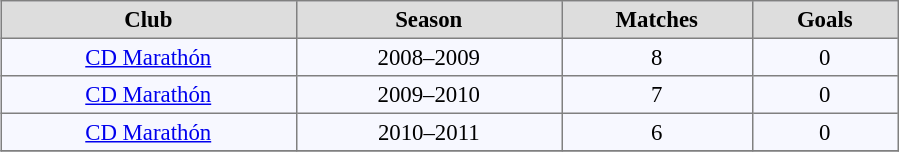<table align="center" bgcolor="#f7f8ff" cellpadding="3" cellspacing="0" border="1" style="font-size: 95%; border: gray solid 1px; border-collapse: collapse;">
<tr align=center bgcolor=#DDDDDD style="color:black;">
<th width="190">Club</th>
<th width="170">Season</th>
<th width="120">Matches</th>
<th width="90">Goals</th>
</tr>
<tr align=center>
<td><a href='#'>CD Marathón</a></td>
<td>2008–2009</td>
<td>8</td>
<td>0</td>
</tr>
<tr align=center>
<td><a href='#'>CD Marathón</a></td>
<td>2009–2010</td>
<td>7</td>
<td>0</td>
</tr>
<tr align=center>
<td><a href='#'>CD Marathón</a></td>
<td>2010–2011</td>
<td>6</td>
<td>0</td>
</tr>
<tr align=center>
</tr>
</table>
